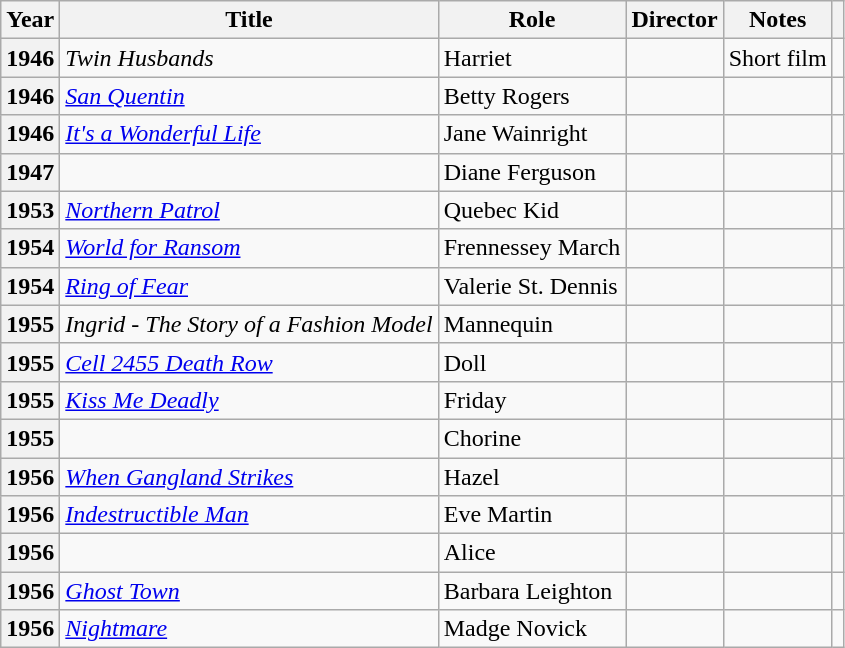<table class="wikitable plainrowheaders sortable" style="margin-right: 0;">
<tr>
<th scope="col">Year</th>
<th scope="col">Title</th>
<th scope="col">Role</th>
<th scope="col">Director</th>
<th scope="col" class="unsortable">Notes</th>
<th scope="col" class="unsortable"></th>
</tr>
<tr>
<th scope="row">1946</th>
<td><em>Twin Husbands</em></td>
<td>Harriet</td>
<td></td>
<td>Short film</td>
<td style="text-align:center;"></td>
</tr>
<tr>
<th scope="row">1946</th>
<td><em><a href='#'>San Quentin</a></em></td>
<td>Betty Rogers</td>
<td></td>
<td></td>
<td style="text-align:center;"></td>
</tr>
<tr>
<th scope="row">1946</th>
<td><em><a href='#'>It's a Wonderful Life</a></em></td>
<td>Jane Wainright</td>
<td></td>
<td></td>
<td style="text-align:center;"></td>
</tr>
<tr>
<th scope="row">1947</th>
<td><em></em></td>
<td>Diane Ferguson</td>
<td></td>
<td></td>
<td style="text-align:center;"></td>
</tr>
<tr>
<th scope="row">1953</th>
<td><em><a href='#'>Northern Patrol</a></em></td>
<td>Quebec Kid</td>
<td></td>
<td></td>
<td style="text-align:center;"></td>
</tr>
<tr>
<th scope="row">1954</th>
<td><em><a href='#'>World for Ransom</a></em></td>
<td>Frennessey March</td>
<td></td>
<td></td>
<td style="text-align:center;"></td>
</tr>
<tr>
<th scope="row">1954</th>
<td><em><a href='#'>Ring of Fear</a></em></td>
<td>Valerie St. Dennis</td>
<td></td>
<td></td>
<td style="text-align:center;"></td>
</tr>
<tr>
<th scope="row">1955</th>
<td><em>Ingrid - The Story of a Fashion Model</em></td>
<td>Mannequin</td>
<td></td>
<td></td>
<td style="text-align:center;"></td>
</tr>
<tr>
<th scope="row">1955</th>
<td><em><a href='#'>Cell 2455 Death Row</a></em></td>
<td>Doll</td>
<td></td>
<td></td>
<td style="text-align:center;"></td>
</tr>
<tr>
<th scope="row">1955</th>
<td><em><a href='#'>Kiss Me Deadly</a></em></td>
<td>Friday</td>
<td></td>
<td></td>
<td style="text-align:center;"></td>
</tr>
<tr>
<th scope="row">1955</th>
<td><em></em></td>
<td>Chorine</td>
<td></td>
<td></td>
<td style="text-align:center;"></td>
</tr>
<tr>
<th scope="row">1956</th>
<td><em><a href='#'>When Gangland Strikes</a></em></td>
<td>Hazel</td>
<td></td>
<td></td>
<td style="text-align:center;"></td>
</tr>
<tr>
<th scope="row">1956</th>
<td><em><a href='#'>Indestructible Man</a></em></td>
<td>Eve Martin</td>
<td></td>
<td></td>
<td style="text-align:center;"></td>
</tr>
<tr>
<th scope="row">1956</th>
<td><em></em></td>
<td>Alice</td>
<td></td>
<td></td>
<td style="text-align:center;"></td>
</tr>
<tr>
<th scope="row">1956</th>
<td><em><a href='#'>Ghost Town</a></em></td>
<td>Barbara Leighton</td>
<td></td>
<td></td>
<td style="text-align:center;"></td>
</tr>
<tr>
<th scope="row">1956</th>
<td><em><a href='#'>Nightmare</a></em></td>
<td>Madge Novick</td>
<td></td>
<td></td>
<td style="text-align:center;"></td>
</tr>
</table>
